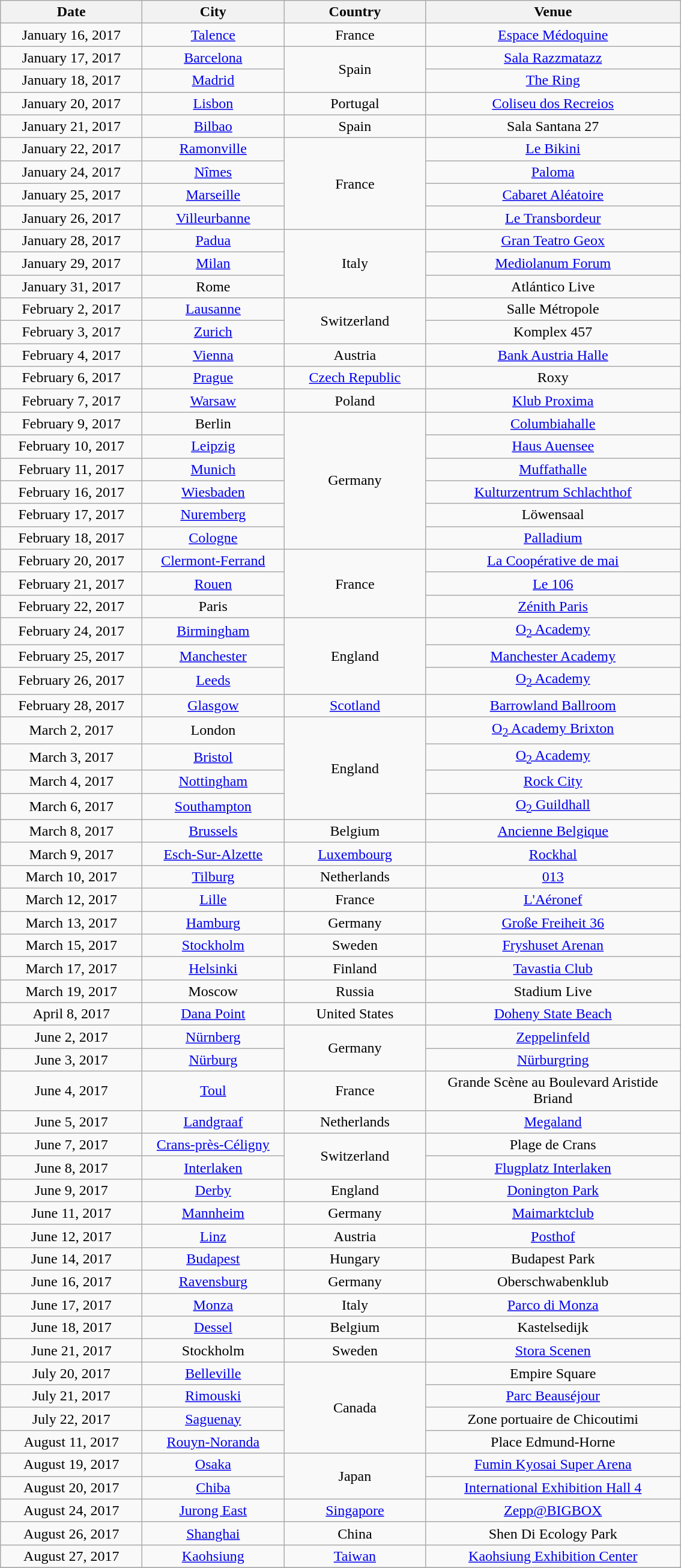<table class="wikitable" style="text-align:center;">
<tr>
<th style="width:150px;">Date</th>
<th style="width:150px;">City</th>
<th style="width:150px;">Country</th>
<th style="width:275px;">Venue</th>
</tr>
<tr>
<td>January 16, 2017</td>
<td><a href='#'>Talence</a></td>
<td>France</td>
<td><a href='#'>Espace Médoquine</a></td>
</tr>
<tr>
<td>January 17, 2017</td>
<td><a href='#'>Barcelona</a></td>
<td rowspan="2">Spain</td>
<td><a href='#'>Sala Razzmatazz</a></td>
</tr>
<tr>
<td>January 18, 2017</td>
<td><a href='#'>Madrid</a></td>
<td><a href='#'>The Ring</a></td>
</tr>
<tr>
<td>January 20, 2017</td>
<td><a href='#'>Lisbon</a></td>
<td>Portugal</td>
<td><a href='#'>Coliseu dos Recreios</a></td>
</tr>
<tr>
<td>January 21, 2017</td>
<td><a href='#'>Bilbao</a></td>
<td>Spain</td>
<td>Sala Santana 27</td>
</tr>
<tr>
<td>January 22, 2017</td>
<td><a href='#'>Ramonville</a></td>
<td rowspan="4">France</td>
<td><a href='#'>Le Bikini</a></td>
</tr>
<tr>
<td>January 24, 2017</td>
<td><a href='#'>Nîmes</a></td>
<td><a href='#'>Paloma</a></td>
</tr>
<tr>
<td>January 25, 2017</td>
<td><a href='#'>Marseille</a></td>
<td><a href='#'>Cabaret Aléatoire</a></td>
</tr>
<tr>
<td>January 26, 2017</td>
<td><a href='#'>Villeurbanne</a></td>
<td><a href='#'>Le Transbordeur</a></td>
</tr>
<tr>
<td>January 28, 2017</td>
<td><a href='#'>Padua</a></td>
<td rowspan="3">Italy</td>
<td><a href='#'>Gran Teatro Geox</a></td>
</tr>
<tr>
<td>January 29, 2017</td>
<td><a href='#'>Milan</a></td>
<td><a href='#'>Mediolanum Forum</a></td>
</tr>
<tr>
<td>January 31, 2017</td>
<td>Rome</td>
<td>Atlántico Live</td>
</tr>
<tr>
<td>February 2, 2017</td>
<td><a href='#'>Lausanne</a></td>
<td rowspan="2">Switzerland</td>
<td>Salle Métropole</td>
</tr>
<tr>
<td>February 3, 2017</td>
<td><a href='#'>Zurich</a></td>
<td>Komplex 457</td>
</tr>
<tr>
<td>February 4, 2017</td>
<td><a href='#'>Vienna</a></td>
<td>Austria</td>
<td><a href='#'>Bank Austria Halle</a></td>
</tr>
<tr>
<td>February 6, 2017</td>
<td><a href='#'>Prague</a></td>
<td><a href='#'>Czech Republic</a></td>
<td>Roxy</td>
</tr>
<tr>
<td>February 7, 2017</td>
<td><a href='#'>Warsaw</a></td>
<td>Poland</td>
<td><a href='#'>Klub Proxima</a></td>
</tr>
<tr>
<td>February 9, 2017</td>
<td>Berlin</td>
<td rowspan="6">Germany</td>
<td><a href='#'>Columbiahalle</a></td>
</tr>
<tr>
<td>February 10, 2017</td>
<td><a href='#'>Leipzig</a></td>
<td><a href='#'>Haus Auensee</a></td>
</tr>
<tr>
<td>February 11, 2017</td>
<td><a href='#'>Munich</a></td>
<td><a href='#'>Muffathalle</a></td>
</tr>
<tr>
<td>February 16, 2017</td>
<td><a href='#'>Wiesbaden</a></td>
<td><a href='#'>Kulturzentrum Schlachthof</a></td>
</tr>
<tr>
<td>February 17, 2017</td>
<td><a href='#'>Nuremberg</a></td>
<td>Löwensaal</td>
</tr>
<tr>
<td>February 18, 2017</td>
<td><a href='#'>Cologne</a></td>
<td><a href='#'>Palladium</a></td>
</tr>
<tr>
<td>February 20, 2017</td>
<td><a href='#'>Clermont-Ferrand</a></td>
<td rowspan="3">France</td>
<td><a href='#'>La Coopérative de mai</a></td>
</tr>
<tr>
<td>February 21, 2017</td>
<td><a href='#'>Rouen</a></td>
<td><a href='#'>Le 106</a></td>
</tr>
<tr>
<td>February 22, 2017</td>
<td>Paris</td>
<td><a href='#'>Zénith Paris</a></td>
</tr>
<tr>
<td>February 24, 2017</td>
<td><a href='#'>Birmingham</a></td>
<td rowspan="3">England</td>
<td><a href='#'>O<sub>2</sub> Academy</a></td>
</tr>
<tr>
<td>February 25, 2017</td>
<td><a href='#'>Manchester</a></td>
<td><a href='#'>Manchester Academy</a></td>
</tr>
<tr>
<td>February 26, 2017</td>
<td><a href='#'>Leeds</a></td>
<td><a href='#'>O<sub>2</sub> Academy</a></td>
</tr>
<tr>
<td>February 28, 2017</td>
<td><a href='#'>Glasgow</a></td>
<td><a href='#'>Scotland</a></td>
<td><a href='#'>Barrowland Ballroom</a></td>
</tr>
<tr>
<td>March 2, 2017</td>
<td>London</td>
<td rowspan="4">England</td>
<td><a href='#'>O<sub>2</sub> Academy Brixton</a></td>
</tr>
<tr>
<td>March 3, 2017</td>
<td><a href='#'>Bristol</a></td>
<td><a href='#'>O<sub>2</sub> Academy</a></td>
</tr>
<tr>
<td>March 4, 2017</td>
<td><a href='#'>Nottingham</a></td>
<td><a href='#'>Rock City</a></td>
</tr>
<tr>
<td>March 6, 2017</td>
<td><a href='#'>Southampton</a></td>
<td><a href='#'>O<sub>2</sub> Guildhall</a></td>
</tr>
<tr>
<td>March 8, 2017</td>
<td><a href='#'>Brussels</a></td>
<td>Belgium</td>
<td><a href='#'>Ancienne Belgique</a></td>
</tr>
<tr>
<td>March 9, 2017</td>
<td><a href='#'>Esch-Sur-Alzette</a></td>
<td><a href='#'>Luxembourg</a></td>
<td><a href='#'>Rockhal</a></td>
</tr>
<tr>
<td>March 10, 2017</td>
<td><a href='#'>Tilburg</a></td>
<td>Netherlands</td>
<td><a href='#'>013</a></td>
</tr>
<tr>
<td>March 12, 2017</td>
<td><a href='#'>Lille</a></td>
<td>France</td>
<td><a href='#'>L'Aéronef</a></td>
</tr>
<tr>
<td>March 13, 2017</td>
<td><a href='#'>Hamburg</a></td>
<td>Germany</td>
<td><a href='#'>Große Freiheit 36</a></td>
</tr>
<tr>
<td>March 15, 2017</td>
<td><a href='#'>Stockholm</a></td>
<td>Sweden</td>
<td><a href='#'>Fryshuset Arenan</a></td>
</tr>
<tr>
<td>March 17, 2017</td>
<td><a href='#'>Helsinki</a></td>
<td>Finland</td>
<td><a href='#'>Tavastia Club</a></td>
</tr>
<tr>
<td>March 19, 2017</td>
<td>Moscow</td>
<td>Russia</td>
<td>Stadium Live</td>
</tr>
<tr>
<td>April 8, 2017</td>
<td><a href='#'>Dana Point</a></td>
<td>United States</td>
<td><a href='#'>Doheny State Beach</a></td>
</tr>
<tr>
<td>June 2, 2017</td>
<td><a href='#'>Nürnberg</a></td>
<td rowspan="2">Germany</td>
<td><a href='#'>Zeppelinfeld</a></td>
</tr>
<tr>
<td>June 3, 2017</td>
<td><a href='#'>Nürburg</a></td>
<td><a href='#'>Nürburgring</a></td>
</tr>
<tr>
<td>June 4, 2017</td>
<td><a href='#'>Toul</a></td>
<td>France</td>
<td>Grande Scène au Boulevard Aristide Briand</td>
</tr>
<tr>
<td>June 5, 2017</td>
<td><a href='#'>Landgraaf</a></td>
<td>Netherlands</td>
<td><a href='#'>Megaland</a></td>
</tr>
<tr>
<td>June 7, 2017</td>
<td><a href='#'>Crans-près-Céligny</a></td>
<td rowspan="2">Switzerland</td>
<td>Plage de Crans</td>
</tr>
<tr>
<td>June 8, 2017</td>
<td><a href='#'>Interlaken</a></td>
<td><a href='#'>Flugplatz Interlaken</a></td>
</tr>
<tr>
<td>June 9, 2017</td>
<td><a href='#'>Derby</a></td>
<td>England</td>
<td><a href='#'>Donington Park</a></td>
</tr>
<tr>
<td>June 11, 2017</td>
<td><a href='#'>Mannheim</a></td>
<td>Germany</td>
<td><a href='#'>Maimarktclub</a></td>
</tr>
<tr>
<td>June 12, 2017</td>
<td><a href='#'>Linz</a></td>
<td>Austria</td>
<td><a href='#'>Posthof</a></td>
</tr>
<tr>
<td>June 14, 2017</td>
<td><a href='#'>Budapest</a></td>
<td>Hungary</td>
<td>Budapest Park</td>
</tr>
<tr>
<td>June 16, 2017</td>
<td><a href='#'>Ravensburg</a></td>
<td>Germany</td>
<td>Oberschwabenklub</td>
</tr>
<tr>
<td>June 17, 2017</td>
<td><a href='#'>Monza</a></td>
<td>Italy</td>
<td><a href='#'>Parco di Monza</a></td>
</tr>
<tr>
<td>June 18, 2017</td>
<td><a href='#'>Dessel</a></td>
<td>Belgium</td>
<td>Kastelsedijk</td>
</tr>
<tr>
<td>June 21, 2017</td>
<td>Stockholm</td>
<td>Sweden</td>
<td><a href='#'>Stora Scenen</a></td>
</tr>
<tr>
<td>July 20, 2017</td>
<td><a href='#'>Belleville</a></td>
<td rowspan="4">Canada</td>
<td>Empire Square</td>
</tr>
<tr>
<td>July 21, 2017</td>
<td><a href='#'>Rimouski</a></td>
<td><a href='#'>Parc Beauséjour</a></td>
</tr>
<tr>
<td>July 22, 2017</td>
<td><a href='#'>Saguenay</a></td>
<td>Zone portuaire de Chicoutimi</td>
</tr>
<tr>
<td>August 11, 2017</td>
<td><a href='#'>Rouyn-Noranda</a></td>
<td>Place Edmund-Horne</td>
</tr>
<tr>
<td>August 19, 2017</td>
<td><a href='#'>Osaka</a></td>
<td rowspan="2">Japan</td>
<td><a href='#'>Fumin Kyosai Super Arena</a></td>
</tr>
<tr>
<td>August 20, 2017</td>
<td><a href='#'>Chiba</a></td>
<td><a href='#'>International Exhibition Hall 4</a></td>
</tr>
<tr>
<td>August 24, 2017</td>
<td><a href='#'>Jurong East</a></td>
<td><a href='#'>Singapore</a></td>
<td><a href='#'>Zepp@BIGBOX</a></td>
</tr>
<tr>
<td>August 26, 2017</td>
<td><a href='#'>Shanghai</a></td>
<td>China</td>
<td>Shen Di Ecology Park</td>
</tr>
<tr>
<td>August 27, 2017</td>
<td><a href='#'>Kaohsiung</a></td>
<td><a href='#'>Taiwan</a></td>
<td><a href='#'>Kaohsiung Exhibition Center</a></td>
</tr>
<tr>
</tr>
</table>
